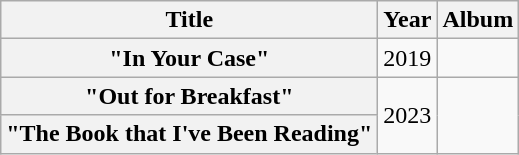<table class="wikitable plainrowheaders" style="text-align:center;" border="1">
<tr>
<th scope="col">Title</th>
<th scope="col">Year</th>
<th scope="col">Album</th>
</tr>
<tr>
<th scope="row">"In Your Case"</th>
<td>2019</td>
<td></td>
</tr>
<tr>
<th scope="row">"Out for Breakfast"</th>
<td rowspan="2">2023</td>
<td rowspan="2"></td>
</tr>
<tr>
<th scope="row">"The Book that I've Been Reading"</th>
</tr>
</table>
